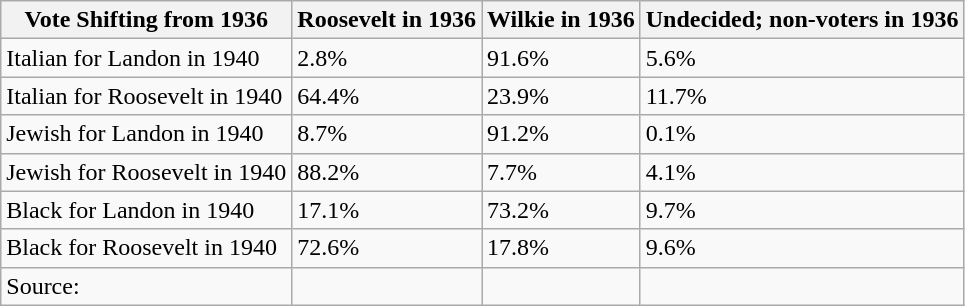<table class="wikitable">
<tr>
<th>Vote Shifting from 1936</th>
<th>Roosevelt in 1936</th>
<th>Wilkie in 1936</th>
<th>Undecided; non-voters in 1936</th>
</tr>
<tr>
<td>Italian for Landon in 1940</td>
<td>2.8%</td>
<td>91.6%</td>
<td>5.6%</td>
</tr>
<tr>
<td>Italian for Roosevelt in 1940</td>
<td>64.4%</td>
<td>23.9%</td>
<td>11.7%</td>
</tr>
<tr>
<td>Jewish for Landon in 1940</td>
<td>8.7%</td>
<td>91.2%</td>
<td>0.1%</td>
</tr>
<tr>
<td>Jewish for Roosevelt in 1940</td>
<td>88.2%</td>
<td>7.7%</td>
<td>4.1%</td>
</tr>
<tr>
<td>Black for Landon in 1940</td>
<td>17.1%</td>
<td>73.2%</td>
<td>9.7%</td>
</tr>
<tr>
<td>Black for Roosevelt in 1940</td>
<td>72.6%</td>
<td>17.8%</td>
<td>9.6%</td>
</tr>
<tr>
<td>Source:</td>
<td></td>
<td></td>
<td></td>
</tr>
</table>
